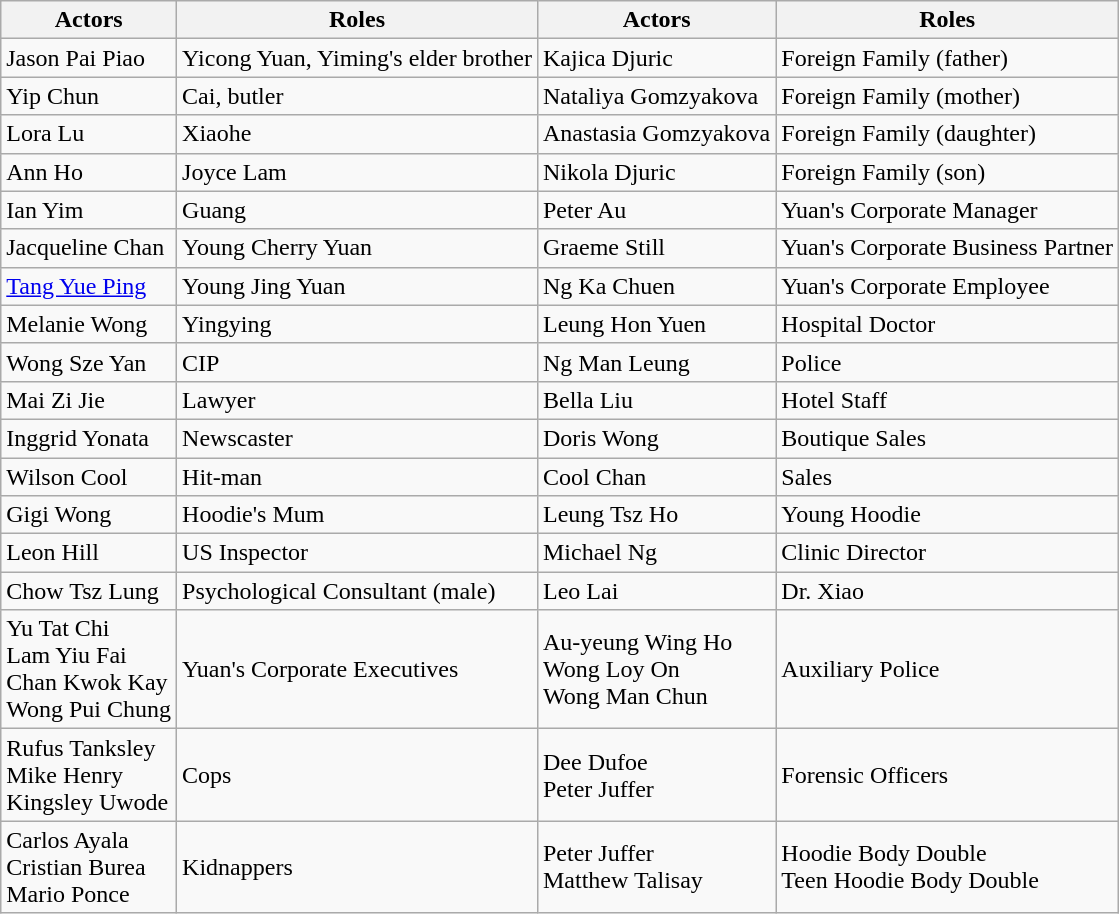<table class=wikitable>
<tr>
<th>Actors</th>
<th>Roles</th>
<th>Actors</th>
<th>Roles</th>
</tr>
<tr>
<td>Jason Pai Piao</td>
<td>Yicong Yuan, Yiming's elder brother</td>
<td>Kajica Djuric</td>
<td>Foreign Family (father)</td>
</tr>
<tr>
<td>Yip Chun</td>
<td>Cai, butler</td>
<td>Nataliya Gomzyakova</td>
<td>Foreign Family (mother)</td>
</tr>
<tr>
<td>Lora Lu</td>
<td>Xiaohe</td>
<td>Anastasia Gomzyakova</td>
<td>Foreign Family (daughter)</td>
</tr>
<tr>
<td>Ann Ho</td>
<td>Joyce Lam</td>
<td>Nikola Djuric</td>
<td>Foreign Family (son)</td>
</tr>
<tr>
<td>Ian Yim</td>
<td>Guang</td>
<td>Peter Au</td>
<td>Yuan's Corporate Manager</td>
</tr>
<tr>
<td>Jacqueline Chan</td>
<td>Young Cherry Yuan</td>
<td>Graeme Still</td>
<td>Yuan's Corporate Business Partner</td>
</tr>
<tr>
<td><a href='#'>Tang Yue Ping</a></td>
<td>Young Jing Yuan</td>
<td>Ng Ka Chuen</td>
<td>Yuan's Corporate Employee</td>
</tr>
<tr>
<td>Melanie Wong</td>
<td>Yingying</td>
<td>Leung Hon Yuen</td>
<td>Hospital Doctor</td>
</tr>
<tr>
<td>Wong Sze Yan</td>
<td>CIP</td>
<td>Ng Man Leung</td>
<td>Police</td>
</tr>
<tr>
<td>Mai Zi Jie</td>
<td>Lawyer</td>
<td>Bella Liu</td>
<td>Hotel Staff</td>
</tr>
<tr>
<td>Inggrid Yonata</td>
<td>Newscaster</td>
<td>Doris Wong</td>
<td>Boutique Sales</td>
</tr>
<tr>
<td>Wilson Cool</td>
<td>Hit-man</td>
<td>Cool Chan</td>
<td>Sales</td>
</tr>
<tr>
<td>Gigi Wong</td>
<td>Hoodie's Mum</td>
<td>Leung Tsz Ho</td>
<td>Young Hoodie</td>
</tr>
<tr>
<td>Leon Hill</td>
<td>US Inspector</td>
<td>Michael Ng</td>
<td>Clinic Director</td>
</tr>
<tr>
<td>Chow Tsz Lung</td>
<td>Psychological Consultant (male)</td>
<td>Leo Lai</td>
<td>Dr. Xiao</td>
</tr>
<tr>
<td>Yu Tat Chi<br>Lam Yiu Fai<br>Chan Kwok Kay<br>Wong Pui Chung</td>
<td>Yuan's Corporate Executives</td>
<td>Au-yeung Wing Ho<br>Wong Loy On<br>Wong Man Chun</td>
<td>Auxiliary Police</td>
</tr>
<tr>
<td>Rufus Tanksley<br>Mike Henry<br>Kingsley Uwode</td>
<td>Cops</td>
<td>Dee Dufoe<br>Peter Juffer</td>
<td>Forensic Officers</td>
</tr>
<tr>
<td>Carlos Ayala<br>Cristian Burea<br>Mario Ponce</td>
<td>Kidnappers</td>
<td>Peter Juffer<br>Matthew Talisay</td>
<td>Hoodie Body Double<br>Teen Hoodie Body Double</td>
</tr>
</table>
